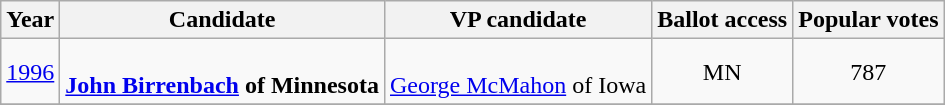<table class="wikitable" style="text-align:center;">
<tr>
<th>Year</th>
<th>Candidate</th>
<th>VP candidate</th>
<th>Ballot access</th>
<th>Popular votes</th>
</tr>
<tr>
<td><a href='#'>1996</a></td>
<td><br><strong><a href='#'>John Birrenbach</a> of Minnesota</strong></td>
<td><br><a href='#'>George McMahon</a> of Iowa</td>
<td>MN</td>
<td>787</td>
</tr>
<tr>
</tr>
</table>
